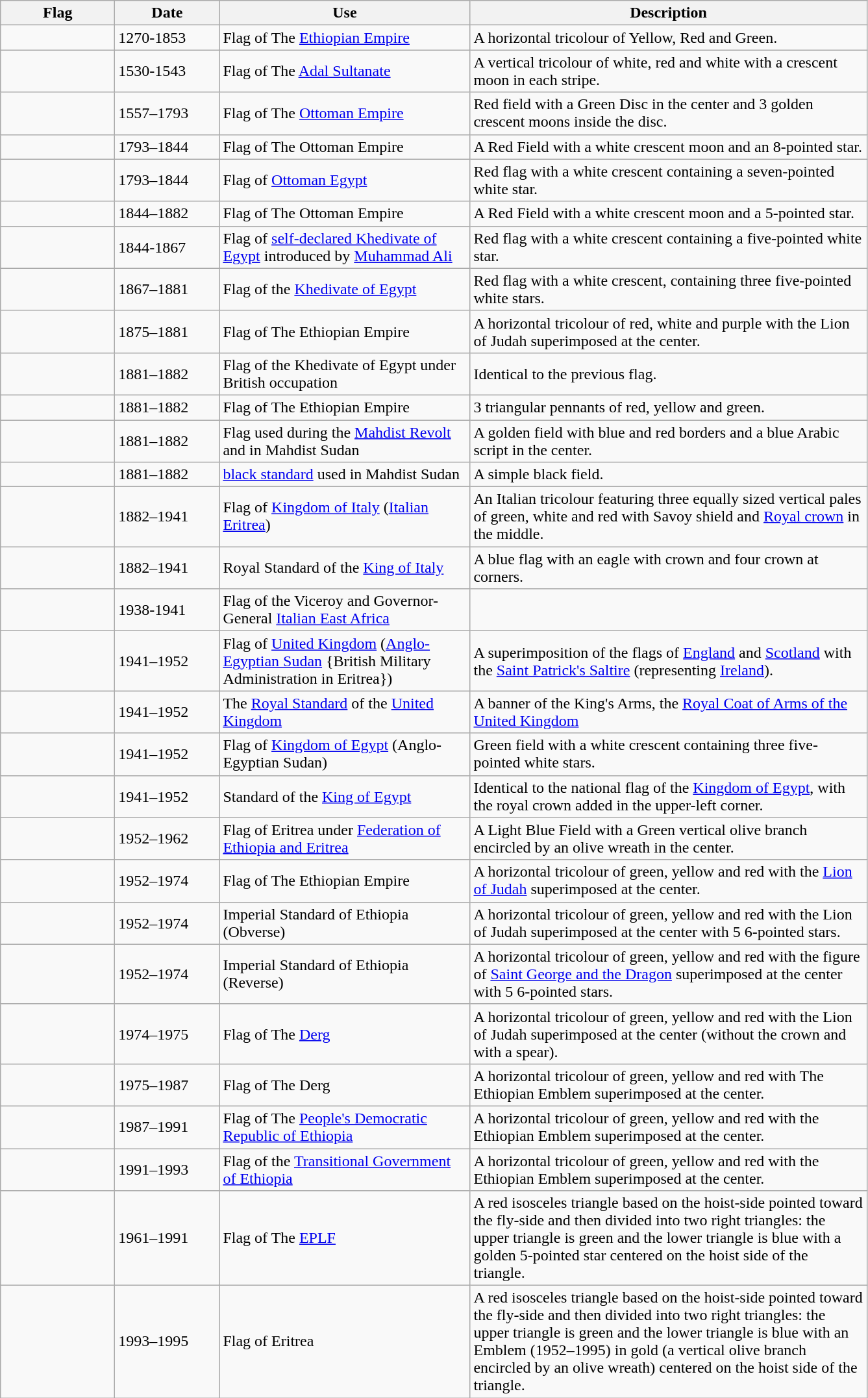<table class="wikitable" style="background:#f9f9f9">
<tr>
<th width="110">Flag</th>
<th width="100">Date</th>
<th width="250">Use</th>
<th width="400">Description</th>
</tr>
<tr>
<td></td>
<td>1270-1853</td>
<td>Flag of The <a href='#'>Ethiopian Empire</a></td>
<td>A horizontal tricolour of Yellow, Red and Green.</td>
</tr>
<tr>
<td></td>
<td>1530-1543</td>
<td>Flag of The <a href='#'>Adal Sultanate</a></td>
<td>A vertical tricolour of white, red and white with a crescent moon in each stripe.</td>
</tr>
<tr>
<td></td>
<td>1557–1793</td>
<td>Flag of The <a href='#'>Ottoman Empire</a></td>
<td>Red field with a Green Disc in the center and 3 golden crescent moons inside the disc.</td>
</tr>
<tr>
<td></td>
<td>1793–1844</td>
<td>Flag of The Ottoman Empire</td>
<td>A Red Field with a white crescent moon and an 8-pointed star.</td>
</tr>
<tr>
<td></td>
<td>1793–1844</td>
<td>Flag of <a href='#'>Ottoman Egypt</a></td>
<td>Red flag with a white crescent containing a seven-pointed white star.</td>
</tr>
<tr>
<td></td>
<td>1844–1882</td>
<td>Flag of The Ottoman Empire</td>
<td>A Red Field with a white crescent moon and a 5-pointed star.</td>
</tr>
<tr>
<td></td>
<td>1844-1867</td>
<td>Flag of <a href='#'>self-declared Khedivate of Egypt</a> introduced by <a href='#'>Muhammad Ali</a></td>
<td>Red flag with a white crescent containing a five-pointed white star.</td>
</tr>
<tr>
<td></td>
<td>1867–1881</td>
<td>Flag of the <a href='#'>Khedivate of Egypt</a></td>
<td>Red flag with a white crescent, containing three five-pointed white stars.</td>
</tr>
<tr>
<td></td>
<td>1875–1881</td>
<td>Flag of The Ethiopian Empire</td>
<td>A horizontal tricolour of red, white and purple with the Lion of Judah superimposed at the center.</td>
</tr>
<tr>
<td></td>
<td>1881–1882</td>
<td>Flag of the Khedivate of Egypt under British occupation</td>
<td>Identical to the previous flag.</td>
</tr>
<tr>
<td></td>
<td>1881–1882</td>
<td>Flag of The Ethiopian Empire</td>
<td>3 triangular pennants of red, yellow and green.</td>
</tr>
<tr>
<td></td>
<td>1881–1882</td>
<td>Flag used during the <a href='#'>Mahdist Revolt</a> and in Mahdist Sudan</td>
<td>A golden field with blue and red borders and a blue Arabic script in the center.</td>
</tr>
<tr>
<td></td>
<td>1881–1882</td>
<td><a href='#'>black standard</a> used in Mahdist Sudan</td>
<td>A simple black field.</td>
</tr>
<tr>
<td></td>
<td>1882–1941</td>
<td>Flag of <a href='#'>Kingdom of Italy</a> (<a href='#'>Italian Eritrea</a>)</td>
<td>An Italian tricolour featuring three equally sized vertical pales of green, white and red with Savoy shield and <a href='#'>Royal crown</a> in the middle.</td>
</tr>
<tr>
<td></td>
<td>1882–1941</td>
<td>Royal Standard of the <a href='#'>King of Italy</a></td>
<td>A blue flag with an eagle with crown and four crown at corners.</td>
</tr>
<tr>
<td></td>
<td>1938-1941</td>
<td>Flag of the Viceroy and Governor-General <a href='#'>Italian East Africa</a></td>
<td></td>
</tr>
<tr>
<td></td>
<td>1941–1952</td>
<td>Flag of <a href='#'>United Kingdom</a> (<a href='#'>Anglo-Egyptian Sudan</a> {British Military Administration in Eritrea})</td>
<td>A superimposition of the flags of <a href='#'>England</a> and <a href='#'>Scotland</a> with the <a href='#'>Saint Patrick's Saltire</a> (representing <a href='#'>Ireland</a>).</td>
</tr>
<tr>
<td></td>
<td>1941–1952</td>
<td>The <a href='#'>Royal Standard</a> of the <a href='#'>United Kingdom</a></td>
<td>A banner of the King's Arms, the <a href='#'>Royal Coat of Arms of the United Kingdom</a></td>
</tr>
<tr>
<td></td>
<td>1941–1952</td>
<td>Flag of <a href='#'>Kingdom of Egypt</a> (Anglo-Egyptian Sudan)</td>
<td>Green field with a white crescent containing three five-pointed white stars.</td>
</tr>
<tr>
<td></td>
<td>1941–1952</td>
<td>Standard of the <a href='#'>King of Egypt</a></td>
<td>Identical to the national flag of the <a href='#'>Kingdom of Egypt</a>, with the royal crown added in the upper-left corner.</td>
</tr>
<tr>
<td></td>
<td>1952–1962</td>
<td>Flag of Eritrea under <a href='#'>Federation of Ethiopia and Eritrea</a></td>
<td>A Light Blue Field with a Green vertical olive branch encircled by an olive wreath in the center.</td>
</tr>
<tr>
<td></td>
<td>1952–1974</td>
<td>Flag of The Ethiopian Empire</td>
<td>A horizontal tricolour of green, yellow and red with the <a href='#'>Lion of Judah</a> superimposed at the center.</td>
</tr>
<tr>
<td></td>
<td>1952–1974</td>
<td>Imperial Standard of Ethiopia (Obverse)</td>
<td>A horizontal tricolour of green, yellow and red with the Lion of Judah superimposed at the center with 5 6-pointed stars.</td>
</tr>
<tr>
<td></td>
<td>1952–1974</td>
<td>Imperial Standard of Ethiopia (Reverse)</td>
<td>A horizontal tricolour of green, yellow and red with the figure of <a href='#'>Saint George and the Dragon</a> superimposed at the center with 5 6-pointed stars.</td>
</tr>
<tr>
<td></td>
<td>1974–1975</td>
<td>Flag of The <a href='#'>Derg</a></td>
<td>A horizontal tricolour of green, yellow and red with the Lion of Judah superimposed at the center (without the crown and with a spear).</td>
</tr>
<tr>
<td></td>
<td>1975–1987</td>
<td>Flag of The Derg</td>
<td>A horizontal tricolour of green, yellow and red with The Ethiopian Emblem superimposed at the center.</td>
</tr>
<tr>
<td></td>
<td>1987–1991</td>
<td>Flag of The <a href='#'>People's Democratic Republic of Ethiopia</a></td>
<td>A horizontal tricolour of green, yellow and red with the Ethiopian Emblem superimposed at the center.</td>
</tr>
<tr>
<td></td>
<td>1991–1993</td>
<td>Flag of the <a href='#'>Transitional Government of Ethiopia</a></td>
<td>A horizontal tricolour of green, yellow and red with the Ethiopian Emblem superimposed at the center.</td>
</tr>
<tr>
<td></td>
<td>1961–1991</td>
<td>Flag of The <a href='#'>EPLF</a></td>
<td>A red isosceles triangle based on the hoist-side pointed toward the fly-side and then divided into two right triangles: the upper triangle is green and the lower triangle is blue with a golden 5-pointed star centered on the hoist side of the triangle.</td>
</tr>
<tr>
<td></td>
<td>1993–1995</td>
<td>Flag of Eritrea</td>
<td>A red isosceles triangle based on the hoist-side pointed toward the fly-side and then divided into two right triangles: the upper triangle is green and the lower triangle is blue with an Emblem (1952–1995) in gold (a vertical olive branch encircled by an olive wreath) centered on the hoist side of the triangle.</td>
</tr>
</table>
